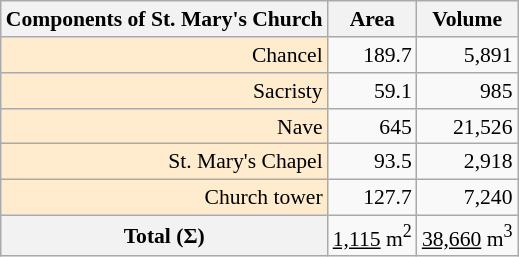<table class="wikitable" style="font-size: 90%; float:left; text-align:right;">
<tr>
<th>Components of St. Mary's Church</th>
<th>Area</th>
<th>Volume</th>
</tr>
<tr>
<td bgcolor="FFEBCD">Chancel</td>
<td>189.7</td>
<td>5,891</td>
</tr>
<tr>
<td bgcolor="FFEBCD">Sacristy</td>
<td>59.1</td>
<td>985</td>
</tr>
<tr>
<td bgcolor="FFEBCD">Nave</td>
<td>645</td>
<td>21,526</td>
</tr>
<tr>
<td bgcolor="FFEBCD">St. Mary's Chapel</td>
<td>93.5</td>
<td>2,918</td>
</tr>
<tr>
<td bgcolor="FFEBCD">Church tower</td>
<td>127.7</td>
<td>7,240</td>
</tr>
<tr>
<th>Total (Σ)</th>
<td><u>1,115</u> m<sup>2</sup></td>
<td><u>38,660</u> m<sup>3</sup></td>
</tr>
</table>
